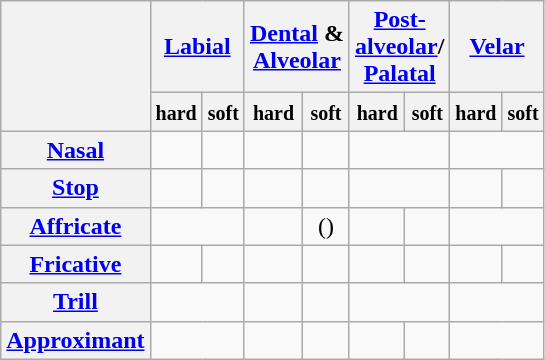<table class="wikitable nowrap" style="text-align: center;">
<tr>
<th rowspan="2"></th>
<th colspan="2"><a href='#'>Labial</a></th>
<th colspan="2"><a href='#'>Dental</a> & <br> <a href='#'>Alveolar</a></th>
<th colspan="2"><a href='#'>Post-<br>alveolar</a>/<br><a href='#'>Palatal</a></th>
<th colspan="2"><a href='#'>Velar</a></th>
</tr>
<tr>
<th><small>hard</small></th>
<th><small>soft</small></th>
<th><small>hard</small></th>
<th><small>soft</small></th>
<th><small>hard</small></th>
<th><small>soft</small></th>
<th><small>hard</small></th>
<th><small>soft</small></th>
</tr>
<tr>
<th><a href='#'>Nasal</a></th>
<td></td>
<td></td>
<td></td>
<td></td>
<td colspan="2"></td>
<td colspan="2"></td>
</tr>
<tr>
<th><a href='#'>Stop</a></th>
<td>   </td>
<td>   </td>
<td>   </td>
<td>   </td>
<td colspan="2"></td>
<td>   </td>
<td>   </td>
</tr>
<tr>
<th><a href='#'>Affricate</a></th>
<td colspan="2"></td>
<td></td>
<td>()</td>
<td> </td>
<td></td>
<td colspan="2"></td>
</tr>
<tr>
<th><a href='#'>Fricative</a></th>
<td>   </td>
<td>   </td>
<td>   </td>
<td>   </td>
<td>   </td>
<td>   </td>
<td>    </td>
<td>  </td>
</tr>
<tr>
<th><a href='#'>Trill</a></th>
<td colspan="2"></td>
<td></td>
<td></td>
<td colspan="2"></td>
<td colspan="2"></td>
</tr>
<tr>
<th><a href='#'>Approximant</a></th>
<td colspan="2"></td>
<td></td>
<td></td>
<td> </td>
<td></td>
<td colspan="2"></td>
</tr>
</table>
